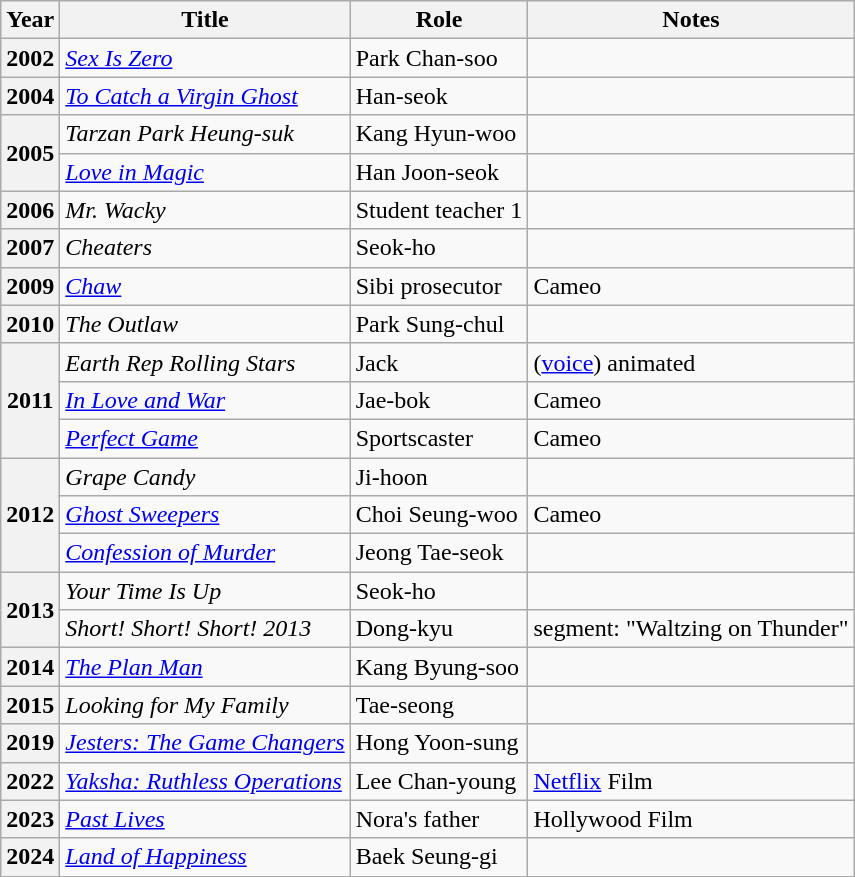<table class="wikitable plainrowheaders sortable">
<tr>
<th scope="col">Year</th>
<th scope="col">Title</th>
<th scope="col">Role</th>
<th scope="col" class="unsortable">Notes</th>
</tr>
<tr>
<th scope="row">2002</th>
<td><em><a href='#'>Sex Is Zero</a></em></td>
<td>Park Chan-soo</td>
<td></td>
</tr>
<tr>
<th scope="row">2004</th>
<td><em><a href='#'>To Catch a Virgin Ghost</a></em></td>
<td>Han-seok</td>
<td></td>
</tr>
<tr>
<th scope="row" rowspan="2">2005</th>
<td><em>Tarzan Park Heung-suk</em></td>
<td>Kang Hyun-woo</td>
<td></td>
</tr>
<tr>
<td><em><a href='#'>Love in Magic</a></em></td>
<td>Han Joon-seok</td>
<td></td>
</tr>
<tr>
<th scope="row">2006</th>
<td><em>Mr. Wacky</em></td>
<td>Student teacher 1</td>
<td></td>
</tr>
<tr>
<th scope="row">2007</th>
<td><em>Cheaters</em></td>
<td>Seok-ho</td>
<td></td>
</tr>
<tr>
<th scope="row">2009</th>
<td><em><a href='#'>Chaw</a></em></td>
<td>Sibi prosecutor</td>
<td>Cameo</td>
</tr>
<tr>
<th scope="row">2010</th>
<td><em>The Outlaw</em></td>
<td>Park Sung-chul</td>
<td></td>
</tr>
<tr>
<th scope="row" rowspan="3">2011</th>
<td><em>Earth Rep Rolling Stars</em></td>
<td>Jack</td>
<td>(<a href='#'>voice</a>) animated</td>
</tr>
<tr>
<td><em><a href='#'>In Love and War</a></em></td>
<td>Jae-bok</td>
<td>Cameo</td>
</tr>
<tr>
<td><em><a href='#'>Perfect Game</a></em></td>
<td>Sportscaster</td>
<td>Cameo</td>
</tr>
<tr>
<th scope="row" rowspan="3">2012</th>
<td><em>Grape Candy</em></td>
<td>Ji-hoon</td>
<td></td>
</tr>
<tr>
<td><em><a href='#'>Ghost Sweepers</a></em></td>
<td>Choi Seung-woo</td>
<td>Cameo</td>
</tr>
<tr>
<td><em><a href='#'>Confession of Murder</a></em></td>
<td>Jeong Tae-seok</td>
<td></td>
</tr>
<tr>
<th scope="row" rowspan="2">2013</th>
<td><em>Your Time Is Up</em></td>
<td>Seok-ho</td>
<td></td>
</tr>
<tr>
<td><em>Short! Short! Short! 2013</em> </td>
<td>Dong-kyu</td>
<td>segment: "Waltzing on Thunder"</td>
</tr>
<tr>
<th scope="row">2014</th>
<td><em><a href='#'>The Plan Man</a></em></td>
<td>Kang Byung-soo</td>
<td></td>
</tr>
<tr>
<th scope="row">2015</th>
<td><em>Looking for My Family</em></td>
<td>Tae-seong</td>
<td></td>
</tr>
<tr>
<th scope="row">2019</th>
<td><em><a href='#'>Jesters: The Game Changers</a></em></td>
<td>Hong Yoon-sung</td>
<td></td>
</tr>
<tr>
<th scope="row">2022</th>
<td><em><a href='#'>Yaksha: Ruthless Operations</a></em></td>
<td>Lee Chan-young</td>
<td><a href='#'>Netflix</a> Film</td>
</tr>
<tr>
<th scope="row">2023</th>
<td><em><a href='#'>Past Lives</a></em></td>
<td>Nora's father</td>
<td>Hollywood Film</td>
</tr>
<tr>
<th scope="row">2024</th>
<td><em><a href='#'>Land of Happiness</a></em></td>
<td>Baek Seung-gi</td>
<td></td>
</tr>
</table>
